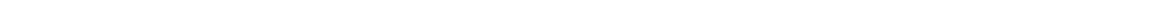<table style="width:88%; text-align:center;">
<tr style="color:white;">
<td style="background:"><strong>11</strong></td>
<td style="background:"><strong>6</strong></td>
<td style="background:"><strong>2</strong></td>
<td style="background:"><strong>13</strong></td>
</tr>
</table>
